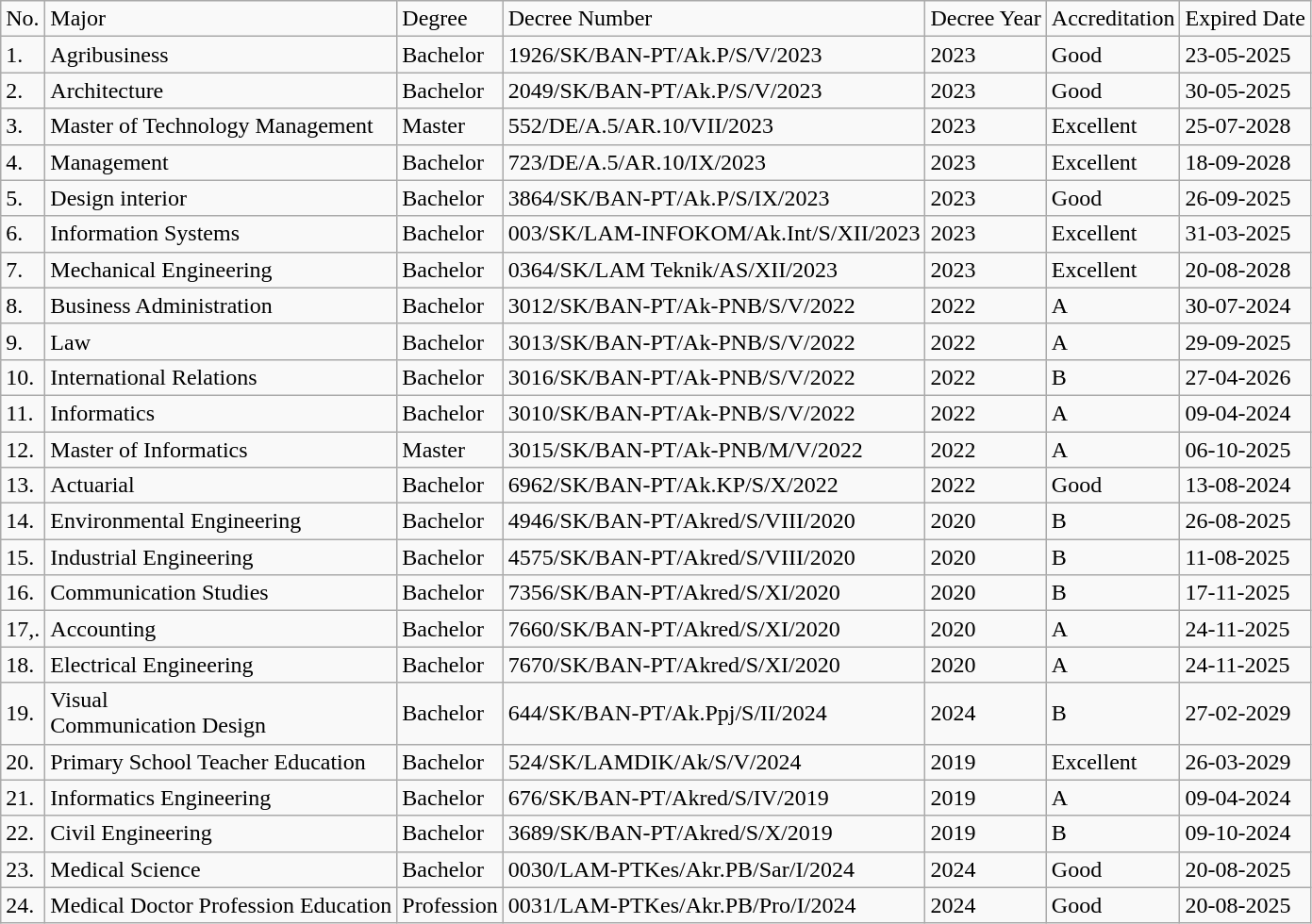<table class="wikitable">
<tr>
<td>No.</td>
<td>Major</td>
<td>Degree</td>
<td>Decree Number</td>
<td>Decree Year</td>
<td>Accreditation</td>
<td>Expired Date</td>
</tr>
<tr>
<td>1.</td>
<td>Agribusiness</td>
<td>Bachelor</td>
<td>1926/SK/BAN-PT/Ak.P/S/V/2023</td>
<td>2023</td>
<td>Good</td>
<td>23-05-2025</td>
</tr>
<tr>
<td>2.</td>
<td>Architecture</td>
<td>Bachelor</td>
<td>2049/SK/BAN-PT/Ak.P/S/V/2023</td>
<td>2023</td>
<td>Good</td>
<td>30-05-2025</td>
</tr>
<tr>
<td>3.</td>
<td>Master of Technology Management</td>
<td>Master</td>
<td>552/DE/A.5/AR.10/VII/2023</td>
<td>2023</td>
<td>Excellent</td>
<td>25-07-2028</td>
</tr>
<tr>
<td>4.</td>
<td>Management</td>
<td>Bachelor</td>
<td>723/DE/A.5/AR.10/IX/2023</td>
<td>2023</td>
<td>Excellent</td>
<td>18-09-2028</td>
</tr>
<tr>
<td>5.</td>
<td>Design interior</td>
<td>Bachelor</td>
<td>3864/SK/BAN-PT/Ak.P/S/IX/2023</td>
<td>2023</td>
<td>Good</td>
<td>26-09-2025</td>
</tr>
<tr>
<td>6.</td>
<td>Information Systems</td>
<td>Bachelor</td>
<td>003/SK/LAM-INFOKOM/Ak.Int/S/XII/2023</td>
<td>2023</td>
<td>Excellent</td>
<td>31-03-2025</td>
</tr>
<tr>
<td>7.</td>
<td>Mechanical Engineering</td>
<td>Bachelor</td>
<td>0364/SK/LAM Teknik/AS/XII/2023</td>
<td>2023</td>
<td>Excellent</td>
<td>20-08-2028</td>
</tr>
<tr>
<td>8.</td>
<td>Business Administration</td>
<td>Bachelor</td>
<td>3012/SK/BAN-PT/Ak-PNB/S/V/2022</td>
<td>2022</td>
<td>A</td>
<td>30-07-2024</td>
</tr>
<tr>
<td>9.</td>
<td>Law</td>
<td>Bachelor</td>
<td>3013/SK/BAN-PT/Ak-PNB/S/V/2022</td>
<td>2022</td>
<td>A</td>
<td>29-09-2025</td>
</tr>
<tr>
<td>10.</td>
<td>International Relations</td>
<td>Bachelor</td>
<td>3016/SK/BAN-PT/Ak-PNB/S/V/2022</td>
<td>2022</td>
<td>B</td>
<td>27-04-2026</td>
</tr>
<tr>
<td>11.</td>
<td>Informatics</td>
<td>Bachelor</td>
<td>3010/SK/BAN-PT/Ak-PNB/S/V/2022</td>
<td>2022</td>
<td>A</td>
<td>09-04-2024</td>
</tr>
<tr>
<td>12.</td>
<td>Master of Informatics</td>
<td>Master</td>
<td>3015/SK/BAN-PT/Ak-PNB/M/V/2022</td>
<td>2022</td>
<td>A</td>
<td>06-10-2025</td>
</tr>
<tr>
<td>13.</td>
<td>Actuarial</td>
<td>Bachelor</td>
<td>6962/SK/BAN-PT/Ak.KP/S/X/2022</td>
<td>2022</td>
<td>Good</td>
<td>13-08-2024</td>
</tr>
<tr>
<td>14.</td>
<td>Environmental Engineering</td>
<td>Bachelor</td>
<td>4946/SK/BAN-PT/Akred/S/VIII/2020</td>
<td>2020</td>
<td>B</td>
<td>26-08-2025</td>
</tr>
<tr>
<td>15.</td>
<td>Industrial Engineering</td>
<td>Bachelor</td>
<td>4575/SK/BAN-PT/Akred/S/VIII/2020</td>
<td>2020</td>
<td>B</td>
<td>11-08-2025</td>
</tr>
<tr>
<td>16.</td>
<td>Communication Studies</td>
<td>Bachelor</td>
<td>7356/SK/BAN-PT/Akred/S/XI/2020</td>
<td>2020</td>
<td>B</td>
<td>17-11-2025</td>
</tr>
<tr>
<td>17,.</td>
<td>Accounting</td>
<td>Bachelor</td>
<td>7660/SK/BAN-PT/Akred/S/XI/2020</td>
<td>2020</td>
<td>A</td>
<td>24-11-2025</td>
</tr>
<tr>
<td>18.</td>
<td>Electrical Engineering</td>
<td>Bachelor</td>
<td>7670/SK/BAN-PT/Akred/S/XI/2020</td>
<td>2020</td>
<td>A</td>
<td>24-11-2025</td>
</tr>
<tr>
<td>19.</td>
<td>Visual<br>Communication Design</td>
<td>Bachelor</td>
<td>644/SK/BAN-PT/Ak.Ppj/S/II/2024</td>
<td>2024</td>
<td>B</td>
<td>27-02-2029</td>
</tr>
<tr>
<td>20.</td>
<td>Primary School Teacher Education</td>
<td>Bachelor</td>
<td>524/SK/LAMDIK/Ak/S/V/2024</td>
<td>2019</td>
<td>Excellent</td>
<td>26-03-2029</td>
</tr>
<tr>
<td>21.</td>
<td>Informatics Engineering</td>
<td>Bachelor</td>
<td>676/SK/BAN-PT/Akred/S/IV/2019</td>
<td>2019</td>
<td>A</td>
<td>09-04-2024</td>
</tr>
<tr>
<td>22.</td>
<td>Civil Engineering</td>
<td>Bachelor</td>
<td>3689/SK/BAN-PT/Akred/S/X/2019</td>
<td>2019</td>
<td>B</td>
<td>09-10-2024</td>
</tr>
<tr>
<td>23.</td>
<td>Medical Science</td>
<td>Bachelor</td>
<td>0030/LAM-PTKes/Akr.PB/Sar/I/2024</td>
<td>2024</td>
<td>Good</td>
<td>20-08-2025</td>
</tr>
<tr>
<td>24.</td>
<td>Medical Doctor Profession Education</td>
<td>Profession</td>
<td>0031/LAM-PTKes/Akr.PB/Pro/I/2024</td>
<td>2024</td>
<td>Good</td>
<td>20-08-2025</td>
</tr>
</table>
